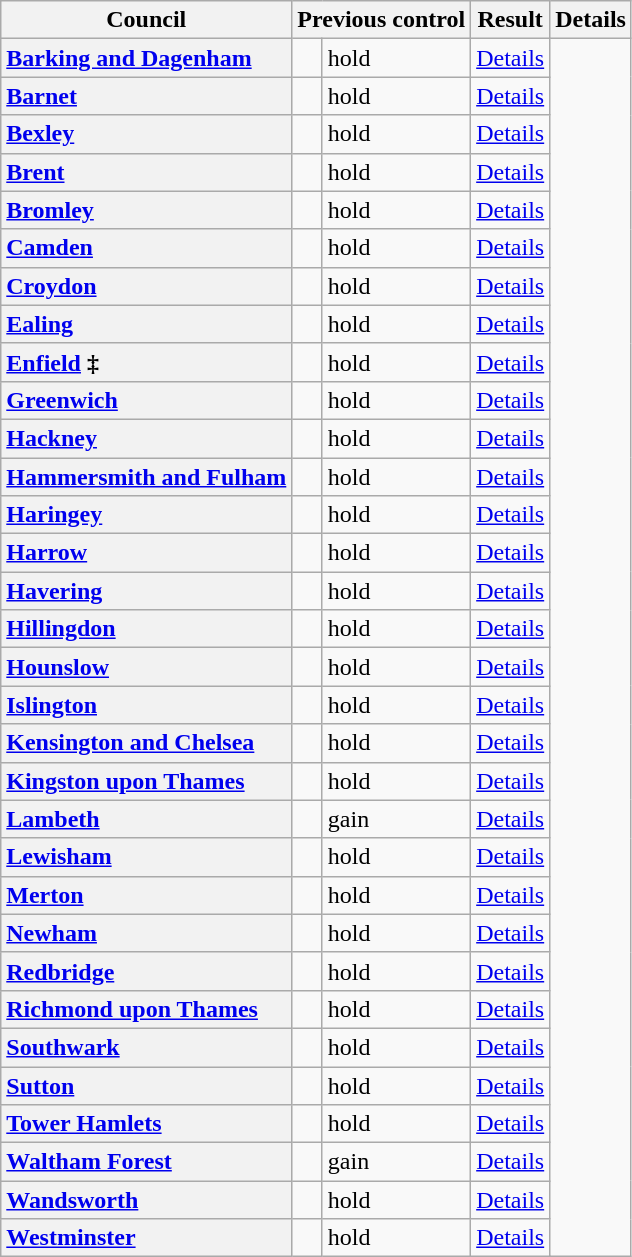<table class="wikitable sortable" border="1">
<tr>
<th scope="col">Council</th>
<th colspan=2>Previous control</th>
<th colspan=2>Result</th>
<th class="unsortable" scope="col">Details</th>
</tr>
<tr>
<th scope="row" style="text-align: left;"><a href='#'>Barking and Dagenham</a></th>
<td></td>
<td> hold</td>
<td><a href='#'>Details</a></td>
</tr>
<tr>
<th scope="row" style="text-align: left;"><a href='#'>Barnet</a></th>
<td></td>
<td> hold</td>
<td><a href='#'>Details</a></td>
</tr>
<tr>
<th scope="row" style="text-align: left;"><a href='#'>Bexley</a></th>
<td></td>
<td> hold</td>
<td><a href='#'>Details</a></td>
</tr>
<tr>
<th scope="row" style="text-align: left;"><a href='#'>Brent</a></th>
<td></td>
<td> hold</td>
<td><a href='#'>Details</a></td>
</tr>
<tr>
<th scope="row" style="text-align: left;"><a href='#'>Bromley</a></th>
<td></td>
<td> hold</td>
<td><a href='#'>Details</a></td>
</tr>
<tr>
<th scope="row" style="text-align: left;"><a href='#'>Camden</a></th>
<td></td>
<td> hold</td>
<td><a href='#'>Details</a></td>
</tr>
<tr>
<th scope="row" style="text-align: left;"><a href='#'>Croydon</a></th>
<td></td>
<td> hold</td>
<td><a href='#'>Details</a></td>
</tr>
<tr>
<th scope="row" style="text-align: left;"><a href='#'>Ealing</a></th>
<td></td>
<td> hold</td>
<td><a href='#'>Details</a></td>
</tr>
<tr>
<th scope="row" style="text-align: left;"><a href='#'>Enfield</a> ‡</th>
<td></td>
<td> hold</td>
<td><a href='#'>Details</a></td>
</tr>
<tr>
<th scope="row" style="text-align: left;"><a href='#'>Greenwich</a></th>
<td></td>
<td> hold</td>
<td><a href='#'>Details</a></td>
</tr>
<tr>
<th scope="row" style="text-align: left;"><a href='#'>Hackney</a></th>
<td></td>
<td> hold</td>
<td><a href='#'>Details</a></td>
</tr>
<tr>
<th scope="row" style="text-align: left;"><a href='#'>Hammersmith and Fulham</a></th>
<td></td>
<td> hold</td>
<td><a href='#'>Details</a></td>
</tr>
<tr>
<th scope="row" style="text-align: left;"><a href='#'>Haringey</a></th>
<td></td>
<td> hold</td>
<td><a href='#'>Details</a></td>
</tr>
<tr>
<th scope="row" style="text-align: left;"><a href='#'>Harrow</a></th>
<td></td>
<td> hold</td>
<td><a href='#'>Details</a></td>
</tr>
<tr>
<th scope="row" style="text-align: left;"><a href='#'>Havering</a></th>
<td></td>
<td> hold</td>
<td><a href='#'>Details</a></td>
</tr>
<tr>
<th scope="row" style="text-align: left;"><a href='#'>Hillingdon</a></th>
<td></td>
<td> hold</td>
<td><a href='#'>Details</a></td>
</tr>
<tr>
<th scope="row" style="text-align: left;"><a href='#'>Hounslow</a></th>
<td></td>
<td> hold</td>
<td><a href='#'>Details</a></td>
</tr>
<tr>
<th scope="row" style="text-align: left;"><a href='#'>Islington</a></th>
<td></td>
<td> hold</td>
<td><a href='#'>Details</a></td>
</tr>
<tr>
<th scope="row" style="text-align: left;"><a href='#'>Kensington and Chelsea</a></th>
<td></td>
<td> hold</td>
<td><a href='#'>Details</a></td>
</tr>
<tr>
<th scope="row" style="text-align: left;"><a href='#'>Kingston upon Thames</a></th>
<td></td>
<td> hold</td>
<td><a href='#'>Details</a></td>
</tr>
<tr>
<th scope="row" style="text-align: left;"><a href='#'>Lambeth</a></th>
<td></td>
<td> gain</td>
<td><a href='#'>Details</a></td>
</tr>
<tr>
<th scope="row" style="text-align: left;"><a href='#'>Lewisham</a></th>
<td></td>
<td> hold</td>
<td><a href='#'>Details</a></td>
</tr>
<tr>
<th scope="row" style="text-align: left;"><a href='#'>Merton</a></th>
<td></td>
<td> hold</td>
<td><a href='#'>Details</a></td>
</tr>
<tr>
<th scope="row" style="text-align: left;"><a href='#'>Newham</a></th>
<td></td>
<td> hold</td>
<td><a href='#'>Details</a></td>
</tr>
<tr>
<th scope="row" style="text-align: left;"><a href='#'>Redbridge</a></th>
<td></td>
<td> hold</td>
<td><a href='#'>Details</a></td>
</tr>
<tr>
<th scope="row" style="text-align: left;"><a href='#'>Richmond upon Thames</a></th>
<td></td>
<td> hold</td>
<td><a href='#'>Details</a></td>
</tr>
<tr>
<th scope="row" style="text-align: left;"><a href='#'>Southwark</a></th>
<td></td>
<td> hold</td>
<td><a href='#'>Details</a></td>
</tr>
<tr>
<th scope="row" style="text-align: left;"><a href='#'>Sutton</a></th>
<td></td>
<td> hold</td>
<td><a href='#'>Details</a></td>
</tr>
<tr>
<th scope="row" style="text-align: left;"><a href='#'>Tower Hamlets</a></th>
<td></td>
<td> hold</td>
<td><a href='#'>Details</a></td>
</tr>
<tr>
<th scope="row" style="text-align: left;"><a href='#'>Waltham Forest</a></th>
<td></td>
<td> gain</td>
<td><a href='#'>Details</a></td>
</tr>
<tr>
<th scope="row" style="text-align: left;"><a href='#'>Wandsworth</a></th>
<td></td>
<td> hold</td>
<td><a href='#'>Details</a></td>
</tr>
<tr>
<th scope="row" style="text-align: left;"><a href='#'>Westminster</a></th>
<td></td>
<td> hold</td>
<td><a href='#'>Details</a></td>
</tr>
</table>
